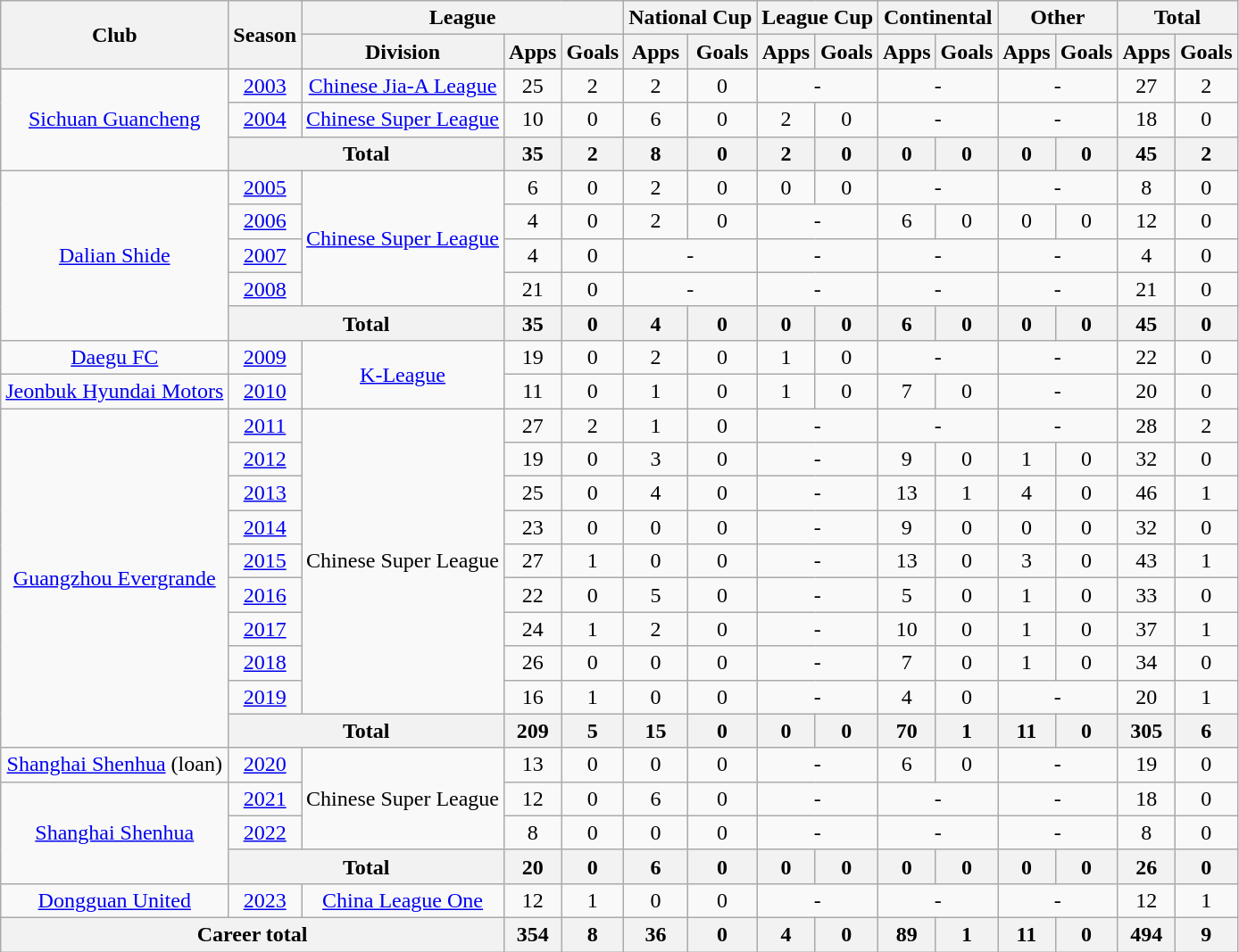<table class="wikitable" style="text-align: center">
<tr>
<th rowspan="2">Club</th>
<th rowspan="2">Season</th>
<th colspan="3">League</th>
<th colspan="2">National Cup</th>
<th colspan="2">League Cup</th>
<th colspan="2">Continental</th>
<th colspan="2">Other</th>
<th colspan="2">Total</th>
</tr>
<tr>
<th>Division</th>
<th>Apps</th>
<th>Goals</th>
<th>Apps</th>
<th>Goals</th>
<th>Apps</th>
<th>Goals</th>
<th>Apps</th>
<th>Goals</th>
<th>Apps</th>
<th>Goals</th>
<th>Apps</th>
<th>Goals</th>
</tr>
<tr>
<td rowspan="3"><a href='#'>Sichuan Guancheng</a></td>
<td><a href='#'>2003</a></td>
<td><a href='#'>Chinese Jia-A League</a></td>
<td>25</td>
<td>2</td>
<td>2</td>
<td>0</td>
<td colspan="2">-</td>
<td colspan="2">-</td>
<td colspan="2">-</td>
<td>27</td>
<td>2</td>
</tr>
<tr>
<td><a href='#'>2004</a></td>
<td><a href='#'>Chinese Super League</a></td>
<td>10</td>
<td>0</td>
<td>6</td>
<td>0</td>
<td>2</td>
<td>0</td>
<td colspan="2">-</td>
<td colspan="2">-</td>
<td>18</td>
<td>0</td>
</tr>
<tr>
<th colspan="2"><strong>Total</strong></th>
<th>35</th>
<th>2</th>
<th>8</th>
<th>0</th>
<th>2</th>
<th>0</th>
<th>0</th>
<th>0</th>
<th>0</th>
<th>0</th>
<th>45</th>
<th>2</th>
</tr>
<tr>
<td rowspan="5"><a href='#'>Dalian Shide</a></td>
<td><a href='#'>2005</a></td>
<td rowspan="4"><a href='#'>Chinese Super League</a></td>
<td>6</td>
<td>0</td>
<td>2</td>
<td>0</td>
<td>0</td>
<td>0</td>
<td colspan="2">-</td>
<td colspan="2">-</td>
<td>8</td>
<td>0</td>
</tr>
<tr>
<td><a href='#'>2006</a></td>
<td>4</td>
<td>0</td>
<td>2</td>
<td>0</td>
<td colspan="2">-</td>
<td>6</td>
<td>0</td>
<td>0</td>
<td>0</td>
<td>12</td>
<td>0</td>
</tr>
<tr>
<td><a href='#'>2007</a></td>
<td>4</td>
<td>0</td>
<td colspan="2">-</td>
<td colspan="2">-</td>
<td colspan="2">-</td>
<td colspan="2">-</td>
<td>4</td>
<td>0</td>
</tr>
<tr>
<td><a href='#'>2008</a></td>
<td>21</td>
<td>0</td>
<td colspan="2">-</td>
<td colspan="2">-</td>
<td colspan="2">-</td>
<td colspan="2">-</td>
<td>21</td>
<td>0</td>
</tr>
<tr>
<th colspan="2"><strong>Total</strong></th>
<th>35</th>
<th>0</th>
<th>4</th>
<th>0</th>
<th>0</th>
<th>0</th>
<th>6</th>
<th>0</th>
<th>0</th>
<th>0</th>
<th>45</th>
<th>0</th>
</tr>
<tr>
<td><a href='#'>Daegu FC</a></td>
<td><a href='#'>2009</a></td>
<td rowspan="2"><a href='#'>K-League</a></td>
<td>19</td>
<td>0</td>
<td>2</td>
<td>0</td>
<td>1</td>
<td>0</td>
<td colspan="2">-</td>
<td colspan="2">-</td>
<td>22</td>
<td>0</td>
</tr>
<tr>
<td><a href='#'>Jeonbuk Hyundai Motors</a></td>
<td><a href='#'>2010</a></td>
<td>11</td>
<td>0</td>
<td>1</td>
<td>0</td>
<td>1</td>
<td>0</td>
<td>7</td>
<td>0</td>
<td colspan="2">-</td>
<td>20</td>
<td>0</td>
</tr>
<tr>
<td rowspan="10"><a href='#'>Guangzhou Evergrande</a></td>
<td><a href='#'>2011</a></td>
<td rowspan="9">Chinese Super League</td>
<td>27</td>
<td>2</td>
<td>1</td>
<td>0</td>
<td colspan="2">-</td>
<td colspan="2">-</td>
<td colspan="2">-</td>
<td>28</td>
<td>2</td>
</tr>
<tr>
<td><a href='#'>2012</a></td>
<td>19</td>
<td>0</td>
<td>3</td>
<td>0</td>
<td colspan="2">-</td>
<td>9</td>
<td>0</td>
<td>1</td>
<td>0</td>
<td>32</td>
<td>0</td>
</tr>
<tr>
<td><a href='#'>2013</a></td>
<td>25</td>
<td>0</td>
<td>4</td>
<td>0</td>
<td colspan="2">-</td>
<td>13</td>
<td>1</td>
<td>4</td>
<td>0</td>
<td>46</td>
<td>1</td>
</tr>
<tr>
<td><a href='#'>2014</a></td>
<td>23</td>
<td>0</td>
<td>0</td>
<td>0</td>
<td colspan="2">-</td>
<td>9</td>
<td>0</td>
<td>0</td>
<td>0</td>
<td>32</td>
<td>0</td>
</tr>
<tr>
<td><a href='#'>2015</a></td>
<td>27</td>
<td>1</td>
<td>0</td>
<td>0</td>
<td colspan="2">-</td>
<td>13</td>
<td>0</td>
<td>3</td>
<td>0</td>
<td>43</td>
<td>1</td>
</tr>
<tr>
<td><a href='#'>2016</a></td>
<td>22</td>
<td>0</td>
<td>5</td>
<td>0</td>
<td colspan="2">-</td>
<td>5</td>
<td>0</td>
<td>1</td>
<td>0</td>
<td>33</td>
<td>0</td>
</tr>
<tr>
<td><a href='#'>2017</a></td>
<td>24</td>
<td>1</td>
<td>2</td>
<td>0</td>
<td colspan="2">-</td>
<td>10</td>
<td>0</td>
<td>1</td>
<td>0</td>
<td>37</td>
<td>1</td>
</tr>
<tr>
<td><a href='#'>2018</a></td>
<td>26</td>
<td>0</td>
<td>0</td>
<td>0</td>
<td colspan="2">-</td>
<td>7</td>
<td>0</td>
<td>1</td>
<td>0</td>
<td>34</td>
<td>0</td>
</tr>
<tr>
<td><a href='#'>2019</a></td>
<td>16</td>
<td>1</td>
<td>0</td>
<td>0</td>
<td colspan="2">-</td>
<td>4</td>
<td>0</td>
<td colspan="2">-</td>
<td>20</td>
<td>1</td>
</tr>
<tr>
<th colspan="2"><strong>Total</strong></th>
<th>209</th>
<th>5</th>
<th>15</th>
<th>0</th>
<th>0</th>
<th>0</th>
<th>70</th>
<th>1</th>
<th>11</th>
<th>0</th>
<th>305</th>
<th>6</th>
</tr>
<tr>
<td><a href='#'>Shanghai Shenhua</a> (loan)</td>
<td><a href='#'>2020</a></td>
<td rowspan="3">Chinese Super League</td>
<td>13</td>
<td>0</td>
<td>0</td>
<td>0</td>
<td colspan="2">-</td>
<td>6</td>
<td>0</td>
<td colspan="2">-</td>
<td>19</td>
<td>0</td>
</tr>
<tr>
<td rowspan="3"><a href='#'>Shanghai Shenhua</a></td>
<td><a href='#'>2021</a></td>
<td>12</td>
<td>0</td>
<td>6</td>
<td>0</td>
<td colspan="2">-</td>
<td colspan="2">-</td>
<td colspan="2">-</td>
<td>18</td>
<td>0</td>
</tr>
<tr>
<td><a href='#'>2022</a></td>
<td>8</td>
<td>0</td>
<td>0</td>
<td>0</td>
<td colspan="2">-</td>
<td colspan="2">-</td>
<td colspan="2">-</td>
<td>8</td>
<td>0</td>
</tr>
<tr>
<th colspan="2"><strong>Total</strong></th>
<th>20</th>
<th>0</th>
<th>6</th>
<th>0</th>
<th>0</th>
<th>0</th>
<th>0</th>
<th>0</th>
<th>0</th>
<th>0</th>
<th>26</th>
<th>0</th>
</tr>
<tr>
<td rowspan="1"><a href='#'>Dongguan United</a></td>
<td><a href='#'>2023</a></td>
<td rowspan="1"><a href='#'>China League One</a></td>
<td>12</td>
<td>1</td>
<td>0</td>
<td>0</td>
<td colspan="2">-</td>
<td colspan="2">-</td>
<td colspan="2">-</td>
<td>12</td>
<td>1</td>
</tr>
<tr>
<th colspan=3>Career total</th>
<th>354</th>
<th>8</th>
<th>36</th>
<th>0</th>
<th>4</th>
<th>0</th>
<th>89</th>
<th>1</th>
<th>11</th>
<th>0</th>
<th>494</th>
<th>9</th>
</tr>
</table>
